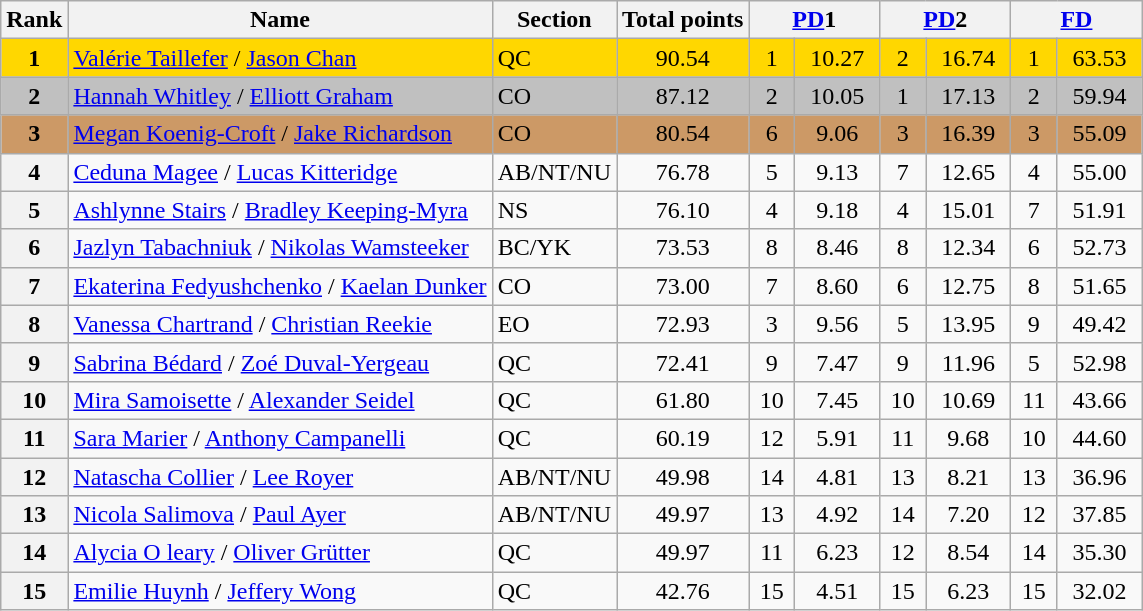<table class="wikitable sortable">
<tr>
<th>Rank</th>
<th>Name</th>
<th>Section</th>
<th>Total points</th>
<th colspan="2" width="80px"><a href='#'>PD</a>1</th>
<th colspan="2" width="80px"><a href='#'>PD</a>2</th>
<th colspan="2" width="80px"><a href='#'>FD</a></th>
</tr>
<tr bgcolor="gold">
<td align="center"><strong>1</strong></td>
<td><a href='#'>Valérie Taillefer</a> / <a href='#'>Jason Chan</a></td>
<td>QC</td>
<td align="center">90.54</td>
<td align="center">1</td>
<td align="center">10.27</td>
<td align="center">2</td>
<td align="center">16.74</td>
<td align="center">1</td>
<td align="center">63.53</td>
</tr>
<tr bgcolor="silver">
<td align="center"><strong>2</strong></td>
<td><a href='#'>Hannah Whitley</a> / <a href='#'>Elliott Graham</a></td>
<td>CO</td>
<td align="center">87.12</td>
<td align="center">2</td>
<td align="center">10.05</td>
<td align="center">1</td>
<td align="center">17.13</td>
<td align="center">2</td>
<td align="center">59.94</td>
</tr>
<tr bgcolor="cc9966">
<td align="center"><strong>3</strong></td>
<td><a href='#'>Megan Koenig-Croft</a> / <a href='#'>Jake Richardson</a></td>
<td>CO</td>
<td align="center">80.54</td>
<td align="center">6</td>
<td align="center">9.06</td>
<td align="center">3</td>
<td align="center">16.39</td>
<td align="center">3</td>
<td align="center">55.09</td>
</tr>
<tr>
<th>4</th>
<td><a href='#'>Ceduna Magee</a> / <a href='#'>Lucas Kitteridge</a></td>
<td>AB/NT/NU</td>
<td align="center">76.78</td>
<td align="center">5</td>
<td align="center">9.13</td>
<td align="center">7</td>
<td align="center">12.65</td>
<td align="center">4</td>
<td align="center">55.00</td>
</tr>
<tr>
<th>5</th>
<td><a href='#'>Ashlynne Stairs</a> / <a href='#'>Bradley Keeping-Myra</a></td>
<td>NS</td>
<td align="center">76.10</td>
<td align="center">4</td>
<td align="center">9.18</td>
<td align="center">4</td>
<td align="center">15.01</td>
<td align="center">7</td>
<td align="center">51.91</td>
</tr>
<tr>
<th>6</th>
<td><a href='#'>Jazlyn Tabachniuk</a> / <a href='#'>Nikolas Wamsteeker</a></td>
<td>BC/YK</td>
<td align="center">73.53</td>
<td align="center">8</td>
<td align="center">8.46</td>
<td align="center">8</td>
<td align="center">12.34</td>
<td align="center">6</td>
<td align="center">52.73</td>
</tr>
<tr>
<th>7</th>
<td><a href='#'>Ekaterina Fedyushchenko</a> / <a href='#'>Kaelan Dunker</a></td>
<td>CO</td>
<td align="center">73.00</td>
<td align="center">7</td>
<td align="center">8.60</td>
<td align="center">6</td>
<td align="center">12.75</td>
<td align="center">8</td>
<td align="center">51.65</td>
</tr>
<tr>
<th>8</th>
<td><a href='#'>Vanessa Chartrand</a> / <a href='#'>Christian Reekie</a></td>
<td>EO</td>
<td align="center">72.93</td>
<td align="center">3</td>
<td align="center">9.56</td>
<td align="center">5</td>
<td align="center">13.95</td>
<td align="center">9</td>
<td align="center">49.42</td>
</tr>
<tr>
<th>9</th>
<td><a href='#'>Sabrina Bédard</a> / <a href='#'>Zoé Duval-Yergeau</a></td>
<td>QC</td>
<td align="center">72.41</td>
<td align="center">9</td>
<td align="center">7.47</td>
<td align="center">9</td>
<td align="center">11.96</td>
<td align="center">5</td>
<td align="center">52.98</td>
</tr>
<tr>
<th>10</th>
<td><a href='#'>Mira Samoisette</a> / <a href='#'>Alexander Seidel</a></td>
<td>QC</td>
<td align="center">61.80</td>
<td align="center">10</td>
<td align="center">7.45</td>
<td align="center">10</td>
<td align="center">10.69</td>
<td align="center">11</td>
<td align="center">43.66</td>
</tr>
<tr>
<th>11</th>
<td><a href='#'>Sara Marier</a> / <a href='#'>Anthony Campanelli</a></td>
<td>QC</td>
<td align="center">60.19</td>
<td align="center">12</td>
<td align="center">5.91</td>
<td align="center">11</td>
<td align="center">9.68</td>
<td align="center">10</td>
<td align="center">44.60</td>
</tr>
<tr>
<th>12</th>
<td><a href='#'>Natascha Collier</a> / <a href='#'>Lee Royer</a></td>
<td>AB/NT/NU</td>
<td align="center">49.98</td>
<td align="center">14</td>
<td align="center">4.81</td>
<td align="center">13</td>
<td align="center">8.21</td>
<td align="center">13</td>
<td align="center">36.96</td>
</tr>
<tr>
<th>13</th>
<td><a href='#'>Nicola Salimova</a> / <a href='#'>Paul Ayer</a></td>
<td>AB/NT/NU</td>
<td align="center">49.97</td>
<td align="center">13</td>
<td align="center">4.92</td>
<td align="center">14</td>
<td align="center">7.20</td>
<td align="center">12</td>
<td align="center">37.85</td>
</tr>
<tr>
<th>14</th>
<td><a href='#'>Alycia O leary</a> / <a href='#'>Oliver Grütter</a></td>
<td>QC</td>
<td align="center">49.97</td>
<td align="center">11</td>
<td align="center">6.23</td>
<td align="center">12</td>
<td align="center">8.54</td>
<td align="center">14</td>
<td align="center">35.30</td>
</tr>
<tr>
<th>15</th>
<td><a href='#'>Emilie Huynh</a> / <a href='#'>Jeffery Wong</a></td>
<td>QC</td>
<td align="center">42.76</td>
<td align="center">15</td>
<td align="center">4.51</td>
<td align="center">15</td>
<td align="center">6.23</td>
<td align="center">15</td>
<td align="center">32.02</td>
</tr>
</table>
